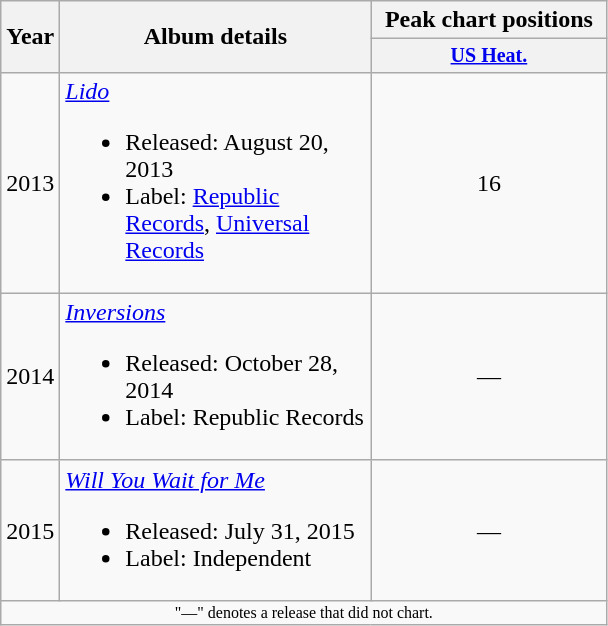<table class="wikitable" style="text-align:center;">
<tr>
<th rowspan="2">Year</th>
<th rowspan="2" style="width:200px;">Album details</th>
<th style="width:150px;">Peak chart positions</th>
</tr>
<tr style="font-size:smaller;">
<th style="width:35px;"><a href='#'>US Heat.</a></th>
</tr>
<tr>
<td>2013</td>
<td style="text-align:left;"><em><a href='#'>Lido</a></em><br><ul><li>Released: August 20, 2013</li><li>Label: <a href='#'>Republic Records</a>, <a href='#'>Universal Records</a></li></ul></td>
<td>16</td>
</tr>
<tr>
<td>2014</td>
<td style="text-align:left;"><em><a href='#'>Inversions</a></em><br><ul><li>Released: October 28, 2014</li><li>Label: Republic Records</li></ul></td>
<td>—</td>
</tr>
<tr>
<td>2015</td>
<td style="text-align:left;"><em><a href='#'>Will You Wait for Me</a></em><br><ul><li>Released: July 31, 2015</li><li>Label: Independent</li></ul></td>
<td>—</td>
</tr>
<tr>
<td colspan="3" style="font-size:8pt">"—" denotes a release that did not chart.</td>
</tr>
</table>
